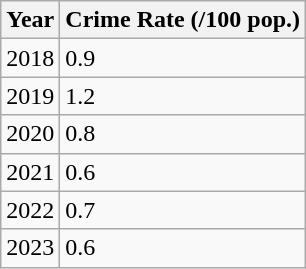<table class="wikitable">
<tr>
<th>Year</th>
<th>Crime Rate (/100 pop.)</th>
</tr>
<tr>
<td>2018</td>
<td>0.9</td>
</tr>
<tr>
<td>2019</td>
<td>1.2</td>
</tr>
<tr>
<td>2020</td>
<td>0.8</td>
</tr>
<tr>
<td>2021</td>
<td>0.6</td>
</tr>
<tr>
<td>2022</td>
<td>0.7</td>
</tr>
<tr>
<td>2023</td>
<td>0.6</td>
</tr>
</table>
